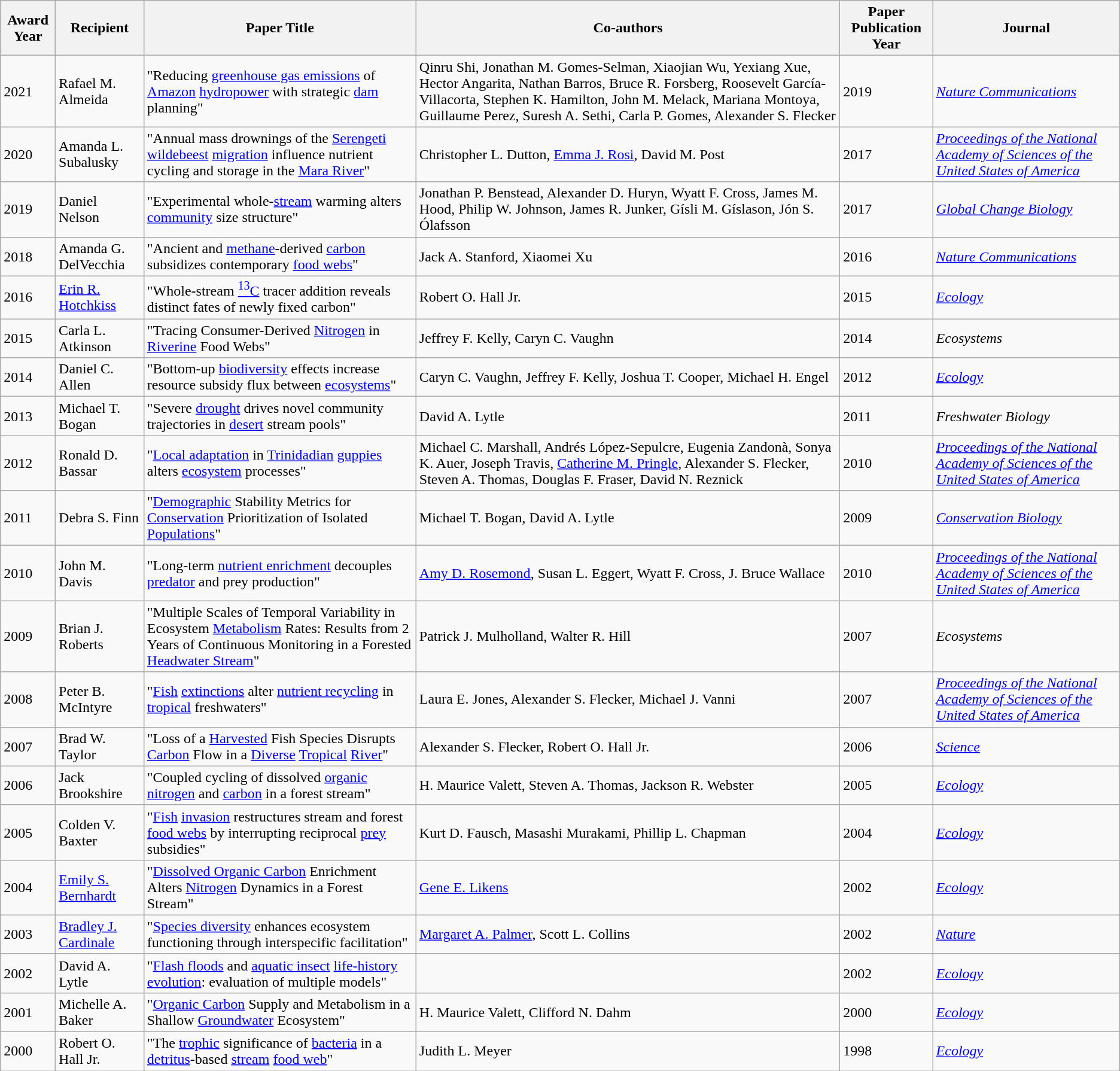<table class="wikitable">
<tr>
<th>Award Year</th>
<th>Recipient</th>
<th>Paper Title</th>
<th>Co-authors</th>
<th>Paper Publication Year</th>
<th>Journal</th>
</tr>
<tr>
<td>2021</td>
<td>Rafael M. Almeida</td>
<td>"Reducing <a href='#'>greenhouse gas emissions</a> of <a href='#'>Amazon</a> <a href='#'>hydropower</a> with strategic <a href='#'>dam</a> planning"</td>
<td>Qinru Shi, Jonathan M. Gomes-Selman, Xiaojian Wu, Yexiang Xue, Hector Angarita, Nathan Barros, Bruce R. Forsberg, Roosevelt García-Villacorta, Stephen K. Hamilton, John M. Melack, Mariana Montoya, Guillaume Perez, Suresh A. Sethi, Carla P. Gomes, Alexander S. Flecker</td>
<td>2019</td>
<td><em><a href='#'>Nature Communications</a></em></td>
</tr>
<tr>
<td>2020</td>
<td>Amanda L. Subalusky</td>
<td>"Annual mass drownings of the <a href='#'>Serengeti</a> <a href='#'>wildebeest</a> <a href='#'>migration</a> influence nutrient cycling and storage in the <a href='#'>Mara River</a>"</td>
<td>Christopher L. Dutton, <a href='#'>Emma J. Rosi</a>, David M. Post</td>
<td>2017</td>
<td><em><a href='#'>Proceedings of the National Academy of Sciences of the United States of America</a></em></td>
</tr>
<tr>
<td>2019</td>
<td>Daniel Nelson</td>
<td>"Experimental whole‐<a href='#'>stream</a> warming alters <a href='#'>community</a> size structure"</td>
<td>Jonathan P. Benstead, Alexander D. Huryn, Wyatt F. Cross, James M. Hood, Philip W. Johnson, James R. Junker, Gísli M. Gíslason, Jón S. Ólafsson</td>
<td>2017</td>
<td><em><a href='#'>Global Change Biology</a></em></td>
</tr>
<tr>
<td>2018</td>
<td>Amanda G. DelVecchia</td>
<td>"Ancient and <a href='#'>methane</a>-derived <a href='#'>carbon</a> subsidizes contemporary <a href='#'>food webs</a>"</td>
<td>Jack A. Stanford, Xiaomei Xu</td>
<td>2016</td>
<td><em><a href='#'>Nature Communications</a></em></td>
</tr>
<tr>
<td>2016</td>
<td><a href='#'>Erin R. Hotchkiss</a></td>
<td>"Whole‐stream <a href='#'><sup>13</sup>C</a> tracer addition reveals distinct fates of newly fixed carbon"</td>
<td>Robert O. Hall Jr.</td>
<td>2015</td>
<td><em><a href='#'>Ecology</a></em></td>
</tr>
<tr>
<td>2015</td>
<td>Carla L. Atkinson</td>
<td>"Tracing Consumer-Derived <a href='#'>Nitrogen</a> in <a href='#'>Riverine</a> Food Webs"</td>
<td>Jeffrey F. Kelly, Caryn C. Vaughn</td>
<td>2014</td>
<td><em>Ecosystems</em></td>
</tr>
<tr>
<td>2014</td>
<td>Daniel C. Allen</td>
<td>"Bottom-up <a href='#'>biodiversity</a> effects increase resource subsidy flux between <a href='#'>ecosystems</a>"</td>
<td>Caryn C. Vaughn, Jeffrey F. Kelly, Joshua T. Cooper, Michael H. Engel</td>
<td>2012</td>
<td><em><a href='#'>Ecology</a></em></td>
</tr>
<tr>
<td>2013</td>
<td>Michael T. Bogan</td>
<td>"Severe <a href='#'>drought</a> drives novel community trajectories in <a href='#'>desert</a> stream pools"</td>
<td>David A. Lytle</td>
<td>2011</td>
<td><em>Freshwater Biology</em></td>
</tr>
<tr>
<td>2012</td>
<td>Ronald D. Bassar</td>
<td>"<a href='#'>Local adaptation</a> in <a href='#'>Trinidadian</a> <a href='#'>guppies</a> alters <a href='#'>ecosystem</a> processes"</td>
<td>Michael C. Marshall, Andrés López-Sepulcre, Eugenia Zandonà, Sonya K. Auer, Joseph Travis, <a href='#'>Catherine M. Pringle</a>, Alexander S. Flecker, Steven A. Thomas, Douglas F. Fraser, David N. Reznick</td>
<td>2010</td>
<td><em><a href='#'>Proceedings of the National Academy of Sciences of the United States of America</a></em></td>
</tr>
<tr>
<td>2011</td>
<td>Debra S. Finn</td>
<td>"<a href='#'>Demographic</a> Stability Metrics for <a href='#'>Conservation</a> Prioritization of Isolated <a href='#'>Populations</a>"</td>
<td>Michael T. Bogan, David A. Lytle</td>
<td>2009</td>
<td><em><a href='#'>Conservation Biology</a></em></td>
</tr>
<tr>
<td>2010</td>
<td>John M. Davis</td>
<td>"Long-term <a href='#'>nutrient enrichment</a> decouples <a href='#'>predator</a> and prey production"</td>
<td><a href='#'>Amy D. Rosemond</a>, Susan L. Eggert, Wyatt F. Cross, J. Bruce Wallace</td>
<td>2010</td>
<td><em><a href='#'>Proceedings of the National Academy of Sciences of the United States of America</a></em></td>
</tr>
<tr>
<td>2009</td>
<td>Brian J. Roberts</td>
<td>"Multiple Scales of Temporal Variability in Ecosystem <a href='#'>Metabolism</a> Rates: Results from 2 Years of Continuous Monitoring in a Forested <a href='#'>Headwater Stream</a>"</td>
<td>Patrick J. Mulholland, Walter R. Hill</td>
<td>2007</td>
<td><em>Ecosystems</em></td>
</tr>
<tr>
<td>2008</td>
<td>Peter B. McIntyre</td>
<td>"<a href='#'>Fish</a> <a href='#'>extinctions</a> alter <a href='#'>nutrient recycling</a> in<br><a href='#'>tropical</a> freshwaters"</td>
<td>Laura E. Jones, Alexander S. Flecker, Michael J. Vanni</td>
<td>2007</td>
<td><em><a href='#'>Proceedings of the National Academy of Sciences of the United States of America</a></em></td>
</tr>
<tr>
<td>2007</td>
<td>Brad W. Taylor</td>
<td>"Loss of a <a href='#'>Harvested</a> Fish Species Disrupts <a href='#'>Carbon</a> Flow in a <a href='#'>Diverse</a> <a href='#'>Tropical</a> <a href='#'>River</a>"</td>
<td>Alexander S. Flecker, Robert O. Hall Jr.</td>
<td>2006</td>
<td><em><a href='#'>Science</a></em></td>
</tr>
<tr>
<td>2006</td>
<td>Jack Brookshire</td>
<td>"Coupled cycling of dissolved <a href='#'>organic nitrogen</a> and <a href='#'>carbon</a> in a forest stream"</td>
<td>H. Maurice Valett, Steven A. Thomas, Jackson R. Webster</td>
<td>2005</td>
<td><em><a href='#'>Ecology</a></em></td>
</tr>
<tr>
<td>2005</td>
<td>Colden V. Baxter</td>
<td>"<a href='#'>Fish</a> <a href='#'>invasion</a> restructures stream and forest <a href='#'>food webs</a> by interrupting reciprocal <a href='#'>prey</a> subsidies"</td>
<td>Kurt D. Fausch, Masashi Murakami, Phillip L. Chapman</td>
<td>2004</td>
<td><em><a href='#'>Ecology</a></em></td>
</tr>
<tr>
<td>2004</td>
<td><a href='#'>Emily S. Bernhardt</a></td>
<td>"<a href='#'>Dissolved Organic Carbon</a> Enrichment Alters <a href='#'>Nitrogen</a> Dynamics in a Forest Stream"</td>
<td><a href='#'>Gene E. Likens</a></td>
<td>2002</td>
<td><em><a href='#'>Ecology</a></em></td>
</tr>
<tr>
<td>2003</td>
<td><a href='#'>Bradley J. Cardinale</a></td>
<td>"<a href='#'>Species diversity</a> enhances ecosystem functioning through interspecific facilitation"</td>
<td><a href='#'>Margaret A. Palmer</a>, Scott L. Collins</td>
<td>2002</td>
<td><em><a href='#'>Nature</a></em></td>
</tr>
<tr>
<td>2002</td>
<td>David A. Lytle</td>
<td>"<a href='#'>Flash floods</a> and <a href='#'>aquatic insect</a> <a href='#'>life-history</a> <a href='#'>evolution</a>: evaluation of multiple models"</td>
<td></td>
<td>2002</td>
<td><em><a href='#'>Ecology</a></em></td>
</tr>
<tr>
<td>2001</td>
<td>Michelle A. Baker</td>
<td>"<a href='#'>Organic Carbon</a> Supply and Metabolism in a Shallow <a href='#'>Groundwater</a> Ecosystem"</td>
<td>H. Maurice Valett, Clifford N. Dahm</td>
<td>2000</td>
<td><em><a href='#'>Ecology</a></em></td>
</tr>
<tr>
<td>2000</td>
<td>Robert O. Hall Jr.</td>
<td>"The <a href='#'>trophic</a> significance of <a href='#'>bacteria</a> in a <a href='#'>detritus</a>‐based <a href='#'>stream</a> <a href='#'>food web</a>"</td>
<td>Judith L. Meyer</td>
<td>1998</td>
<td><em><a href='#'>Ecology</a></em></td>
</tr>
</table>
